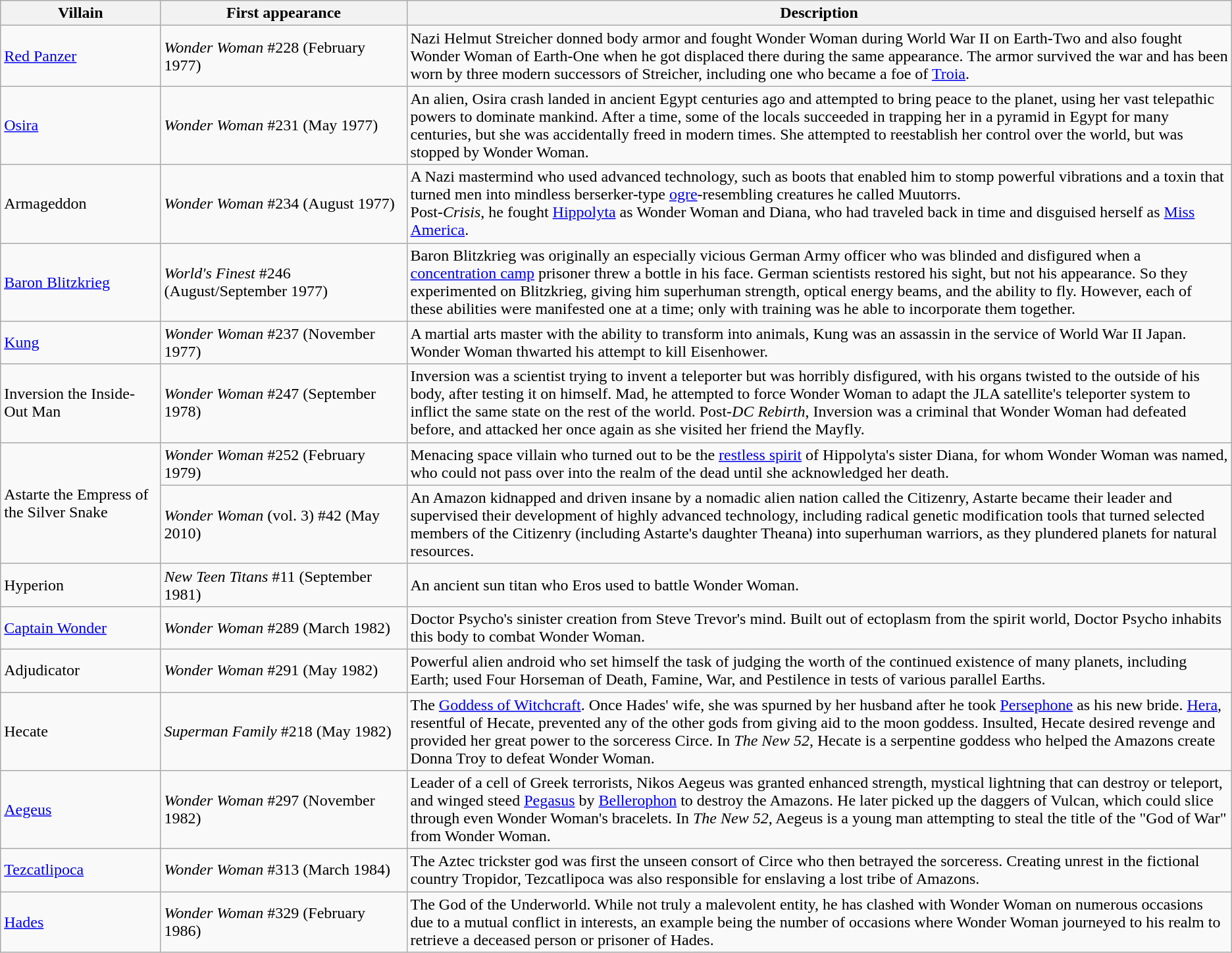<table class="wikitable">
<tr>
<th width="13%">Villain</th>
<th width="20%">First appearance</th>
<th width="67%">Description</th>
</tr>
<tr>
<td><a href='#'>Red Panzer</a></td>
<td><em>Wonder Woman</em> #228 (February 1977)</td>
<td>Nazi Helmut Streicher donned body armor and fought Wonder Woman during World War II on Earth-Two and also fought Wonder Woman of Earth-One when he got displaced there during the same appearance. The armor survived the war and has been worn by three modern successors of Streicher, including one who became a foe of <a href='#'>Troia</a>.</td>
</tr>
<tr>
<td><a href='#'>Osira</a></td>
<td><em>Wonder Woman</em> #231 (May 1977)</td>
<td>An alien, Osira crash landed in ancient Egypt centuries ago and attempted to bring peace to the planet, using her vast telepathic powers to dominate mankind. After a time, some of the locals succeeded in trapping her in a pyramid in Egypt for many centuries, but she was accidentally freed in modern times. She attempted to reestablish her control over the world, but was stopped by Wonder Woman.</td>
</tr>
<tr>
<td>Armageddon</td>
<td><em>Wonder Woman</em> #234 (August 1977)</td>
<td>A Nazi mastermind who used advanced technology, such as boots that enabled him to stomp powerful vibrations and a toxin that turned men into mindless berserker-type <a href='#'>ogre</a>-resembling creatures he called Muutorrs.<br>Post-<em>Crisis</em>, he fought <a href='#'>Hippolyta</a> as Wonder Woman and Diana, who had traveled back in time and disguised herself as <a href='#'>Miss America</a>.</td>
</tr>
<tr>
<td><a href='#'>Baron Blitzkrieg</a></td>
<td><em>World's Finest</em> #246 (August/September 1977)</td>
<td>Baron Blitzkrieg was originally an especially vicious German Army officer who was blinded and disfigured when a <a href='#'>concentration camp</a> prisoner threw a bottle in his face. German scientists restored his sight, but not his appearance. So they experimented on Blitzkrieg, giving him superhuman strength, optical energy beams, and the ability to fly. However, each of these abilities were manifested one at a time; only with training was he able to incorporate them together.</td>
</tr>
<tr>
<td><a href='#'>Kung</a></td>
<td><em>Wonder Woman</em> #237 (November 1977)</td>
<td>A martial arts master with the ability to transform into animals, Kung was an assassin in the service of World War II Japan. Wonder Woman thwarted his attempt to kill Eisenhower.</td>
</tr>
<tr>
<td>Inversion the Inside-Out Man</td>
<td><em>Wonder Woman</em> #247 (September 1978)</td>
<td>Inversion was a scientist trying to invent a teleporter but was horribly disfigured, with his organs twisted to the outside of his body, after testing it on himself. Mad, he attempted to force Wonder Woman to adapt the JLA satellite's teleporter system to inflict the same state on the rest of the world. Post-<em>DC Rebirth</em>, Inversion was a criminal that Wonder Woman had defeated before, and attacked her once again as she visited her friend the Mayfly.</td>
</tr>
<tr>
<td rowspan=2>Astarte the Empress of the Silver Snake</td>
<td><em>Wonder Woman</em> #252 (February 1979)</td>
<td>Menacing space villain who turned out to be the <a href='#'>restless spirit</a> of Hippolyta's sister Diana, for whom Wonder Woman was named, who could not pass over into the realm of the dead until she acknowledged her death.</td>
</tr>
<tr>
<td><em>Wonder Woman</em> (vol. 3) #42 (May 2010)</td>
<td>An Amazon kidnapped and driven insane by a nomadic alien nation called the Citizenry, Astarte became their leader and supervised their development of highly advanced technology, including radical genetic modification tools that turned selected members of the Citizenry (including Astarte's daughter Theana) into superhuman warriors, as they plundered planets for natural resources.</td>
</tr>
<tr>
<td>Hyperion</td>
<td><em>New Teen Titans</em> #11 (September 1981)</td>
<td>An ancient sun titan who Eros used to battle Wonder Woman.</td>
</tr>
<tr>
<td><a href='#'>Captain Wonder</a></td>
<td><em>Wonder Woman</em> #289 (March 1982)</td>
<td>Doctor Psycho's sinister creation from Steve Trevor's mind. Built out of ectoplasm from the spirit world, Doctor Psycho inhabits this body to combat Wonder Woman.</td>
</tr>
<tr>
<td>Adjudicator</td>
<td><em>Wonder Woman</em> #291 (May 1982)</td>
<td>Powerful alien android who set himself the task of judging the worth of the continued existence of many planets, including Earth; used Four Horseman of Death, Famine, War, and Pestilence in tests of various parallel Earths.</td>
</tr>
<tr>
<td>Hecate</td>
<td><em>Superman Family</em> #218 (May 1982)</td>
<td>The <a href='#'>Goddess of Witchcraft</a>. Once Hades' wife, she was spurned by her husband after he took <a href='#'>Persephone</a> as his new bride. <a href='#'>Hera</a>, resentful of Hecate, prevented any of the other gods from giving aid to the moon goddess. Insulted, Hecate desired revenge and provided her great power to the sorceress Circe. In <em>The New 52</em>, Hecate is a serpentine goddess who helped the Amazons create Donna Troy to defeat Wonder Woman.</td>
</tr>
<tr>
<td><a href='#'>Aegeus</a></td>
<td><em>Wonder Woman</em> #297 (November 1982)</td>
<td>Leader of a cell of Greek terrorists, Nikos Aegeus was granted enhanced strength, mystical lightning that can destroy or teleport, and winged steed <a href='#'>Pegasus</a> by <a href='#'>Bellerophon</a> to destroy the Amazons. He later picked up the daggers of Vulcan, which could slice through even Wonder Woman's bracelets. In <em>The New 52</em>, Aegeus is a young man attempting to steal the title of the "God of War" from Wonder Woman.</td>
</tr>
<tr>
<td><a href='#'>Tezcatlipoca</a></td>
<td><em>Wonder Woman</em> #313 (March 1984)</td>
<td>The Aztec trickster god was first the unseen consort of Circe who then betrayed the sorceress. Creating unrest in the fictional country Tropidor, Tezcatlipoca was also responsible for enslaving a lost tribe of Amazons.</td>
</tr>
<tr>
<td><a href='#'>Hades</a></td>
<td><em>Wonder Woman</em> #329 (February 1986)</td>
<td>The God of the Underworld. While not truly a malevolent entity, he has clashed with Wonder Woman on numerous occasions due to a mutual conflict in interests, an example being the number of occasions where Wonder Woman journeyed to his realm to retrieve a deceased person or prisoner of Hades.</td>
</tr>
</table>
